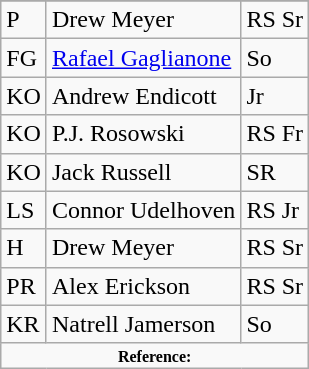<table class="wikitable">
<tr>
</tr>
<tr>
<td>P</td>
<td>Drew Meyer</td>
<td>RS Sr</td>
</tr>
<tr>
<td>FG</td>
<td><a href='#'>Rafael Gaglianone</a></td>
<td>So</td>
</tr>
<tr>
<td>KO</td>
<td>Andrew Endicott</td>
<td>Jr</td>
</tr>
<tr>
<td>KO</td>
<td>P.J. Rosowski</td>
<td>RS Fr</td>
</tr>
<tr>
<td>KO</td>
<td>Jack Russell</td>
<td>SR</td>
</tr>
<tr>
<td>LS</td>
<td>Connor Udelhoven</td>
<td>RS Jr</td>
</tr>
<tr>
<td>H</td>
<td>Drew Meyer</td>
<td>RS Sr</td>
</tr>
<tr>
<td>PR</td>
<td>Alex Erickson</td>
<td>RS Sr</td>
</tr>
<tr>
<td>KR</td>
<td>Natrell Jamerson</td>
<td>So</td>
</tr>
<tr>
<td colspan="3"  style="font-size:8pt; text-align:center;"><strong>Reference:</strong></td>
</tr>
</table>
